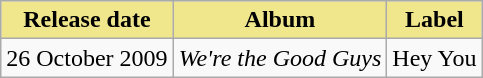<table class="wikitable">
<tr>
<th style="background:khaki;">Release date</th>
<th style="background:khaki;">Album</th>
<th style="background:khaki;">Label</th>
</tr>
<tr>
<td align="left">26 October 2009</td>
<td><em>We're the Good Guys</em></td>
<td>Hey You</td>
</tr>
</table>
